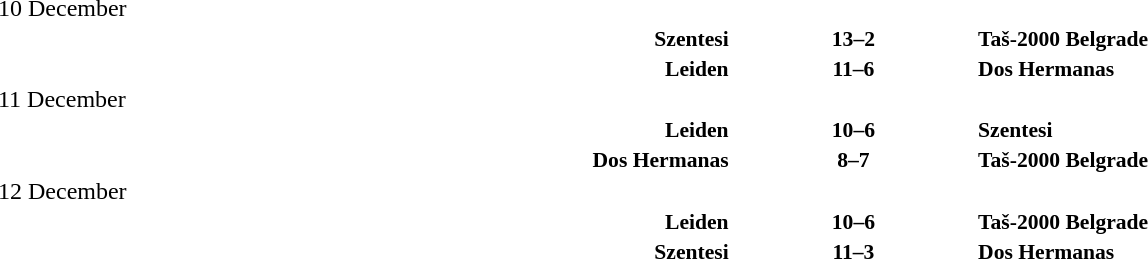<table width=100% cellspacing=1>
<tr>
<th></th>
<th></th>
<th></th>
</tr>
<tr>
<td>10 December</td>
</tr>
<tr style=font-size:90%>
<td align=right><strong>Szentesi</strong></td>
<td align=center><strong>13–2</strong></td>
<td><strong>Taš-2000 Belgrade</strong></td>
</tr>
<tr style=font-size:90%>
<td align=right><strong>Leiden</strong></td>
<td align=center><strong>11–6</strong></td>
<td><strong>Dos Hermanas</strong></td>
</tr>
<tr>
<td>11 December</td>
</tr>
<tr style=font-size:90%>
<td align=right><strong>Leiden</strong></td>
<td align=center><strong>10–6</strong></td>
<td><strong>Szentesi</strong></td>
</tr>
<tr style=font-size:90%>
<td align=right><strong>Dos Hermanas</strong></td>
<td align=center><strong>8–7</strong></td>
<td><strong>Taš-2000 Belgrade</strong></td>
</tr>
<tr>
<td>12 December</td>
</tr>
<tr style=font-size:90%>
<td align=right><strong>Leiden</strong></td>
<td align=center><strong>10–6</strong></td>
<td><strong>Taš-2000 Belgrade</strong></td>
</tr>
<tr style=font-size:90%>
<td align=right><strong>Szentesi</strong></td>
<td align=center><strong>11–3</strong></td>
<td><strong>Dos Hermanas</strong></td>
</tr>
</table>
